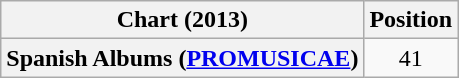<table class="wikitable sortable plainrowheaders" style="text-align:center">
<tr>
<th scope="col">Chart (2013)</th>
<th scope="col">Position</th>
</tr>
<tr>
<th scope="row">Spanish Albums (<a href='#'>PROMUSICAE</a>)</th>
<td>41</td>
</tr>
</table>
